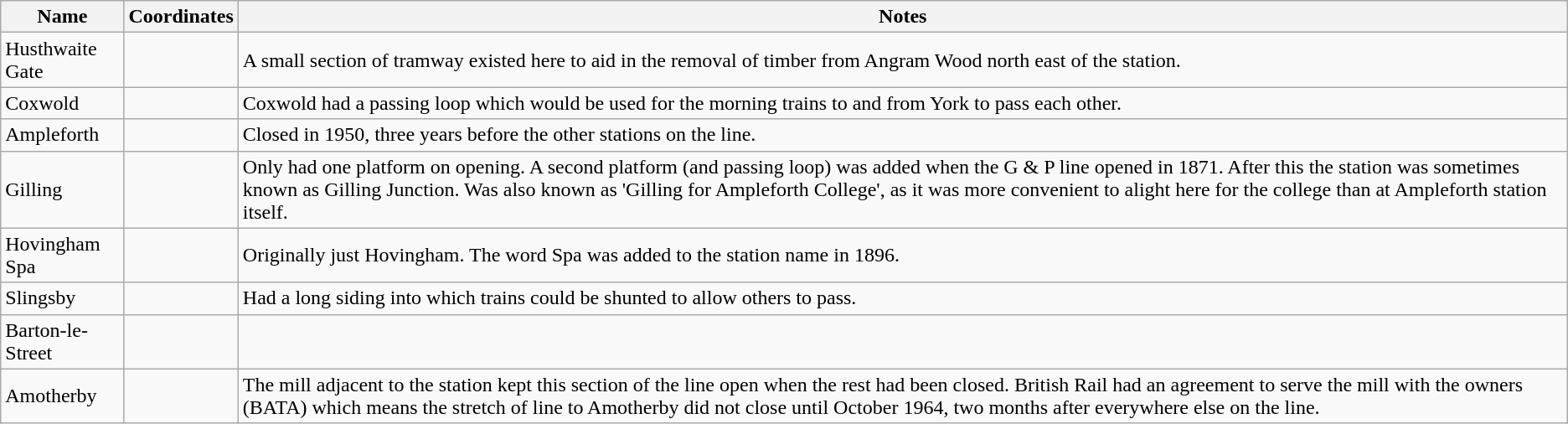<table class="wikitable">
<tr>
<th>Name</th>
<th>Coordinates</th>
<th>Notes</th>
</tr>
<tr>
<td>Husthwaite Gate</td>
<td></td>
<td>A small section of tramway existed here to aid in the removal of timber from Angram Wood  north east of the station.</td>
</tr>
<tr>
<td>Coxwold</td>
<td></td>
<td>Coxwold had a passing loop which would be used for the morning trains to and from York to pass each other.</td>
</tr>
<tr>
<td>Ampleforth</td>
<td></td>
<td>Closed in 1950, three years before the other stations on the line.</td>
</tr>
<tr>
<td>Gilling</td>
<td></td>
<td>Only had one platform on opening. A second platform (and passing loop) was added when the G & P line opened in 1871. After this the station was sometimes known as Gilling Junction. Was also known as 'Gilling for Ampleforth College', as it was more convenient to alight here for the college than at Ampleforth station itself.</td>
</tr>
<tr>
<td>Hovingham Spa</td>
<td></td>
<td>Originally just Hovingham. The word Spa was added to the station name in 1896.</td>
</tr>
<tr>
<td>Slingsby</td>
<td></td>
<td>Had a long siding into which trains could be shunted to allow others to pass.</td>
</tr>
<tr>
<td>Barton-le-Street</td>
<td></td>
<td></td>
</tr>
<tr>
<td>Amotherby</td>
<td></td>
<td>The mill adjacent to the station kept this section of the line open when the rest had been closed. British Rail had an agreement to serve the mill with the owners (BATA) which means the stretch of line to Amotherby did not close until October 1964, two months after everywhere else on the line.</td>
</tr>
</table>
